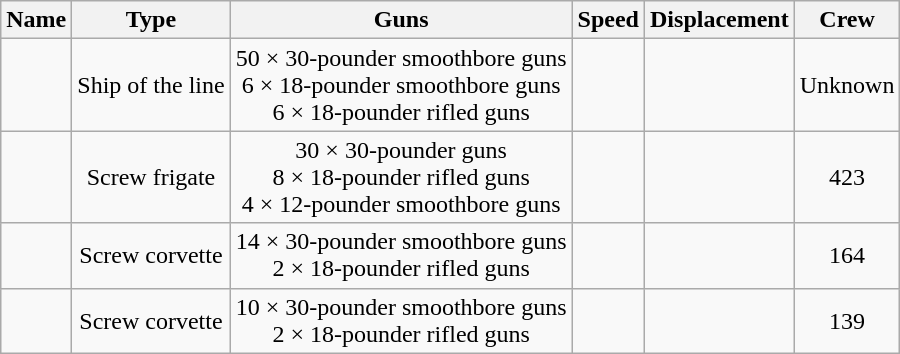<table class=wikitable>
<tr valign=top>
<th>Name</th>
<th>Type</th>
<th>Guns</th>
<th>Speed</th>
<th>Displacement</th>
<th>Crew</th>
</tr>
<tr valign=middle>
<td></td>
<td align=center>Ship of the line</td>
<td align=center>50 × 30-pounder smoothbore guns<br>6 × 18-pounder smoothbore guns<br>6 × 18-pounder rifled guns</td>
<td align=center></td>
<td align=center></td>
<td align=center>Unknown</td>
</tr>
<tr valign=middle>
<td></td>
<td align=center>Screw frigate</td>
<td align=center>30 × 30-pounder guns<br>8 × 18-pounder rifled guns<br>4 × 12-pounder smoothbore guns</td>
<td align=center></td>
<td align=center></td>
<td align=center>423</td>
</tr>
<tr valign=middle>
<td></td>
<td align=center>Screw corvette</td>
<td align=center>14 × 30-pounder smoothbore guns<br>2 × 18-pounder rifled guns</td>
<td align=center></td>
<td align=center></td>
<td align=center>164</td>
</tr>
<tr valign=middle>
<td></td>
<td align=center>Screw corvette</td>
<td align=center>10 × 30-pounder smoothbore guns<br>2 × 18-pounder rifled guns</td>
<td align=center></td>
<td align=center></td>
<td align=center>139</td>
</tr>
</table>
